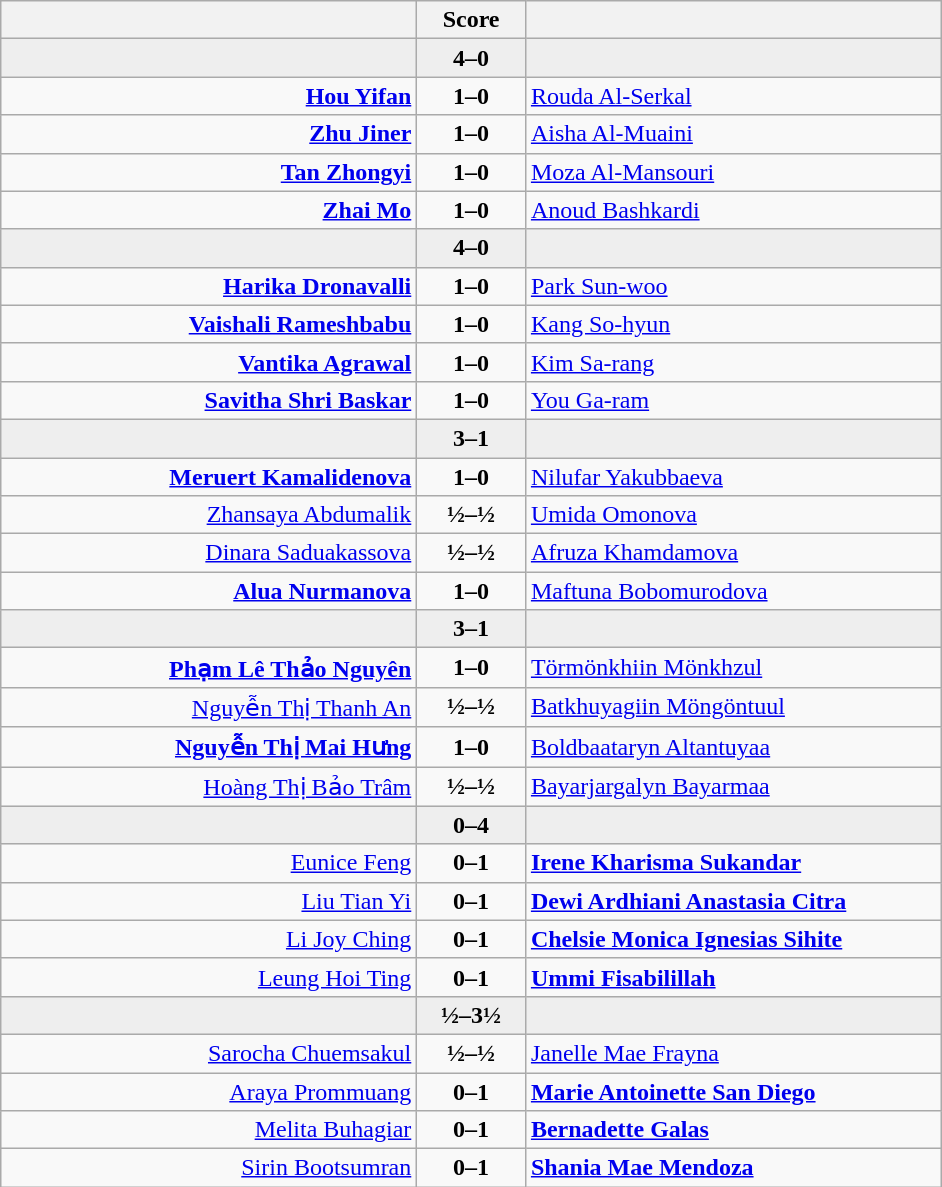<table class="wikitable" style="text-align: center;">
<tr>
<th align="right" width="270"></th>
<th width="65">Score</th>
<th align="left" width="270"></th>
</tr>
<tr style="background:#eeeeee;">
<td align=right><strong></strong></td>
<td align=center><strong>4–0</strong></td>
<td align=left></td>
</tr>
<tr>
<td align=right><strong><a href='#'>Hou Yifan</a></strong></td>
<td align=center><strong>1–0</strong></td>
<td align=left><a href='#'>Rouda Al-Serkal</a></td>
</tr>
<tr>
<td align=right><strong><a href='#'>Zhu Jiner</a></strong></td>
<td align=center><strong>1–0</strong></td>
<td align=left><a href='#'>Aisha Al-Muaini</a></td>
</tr>
<tr>
<td align=right><strong><a href='#'>Tan Zhongyi</a></strong></td>
<td align=center><strong>1–0</strong></td>
<td align=left><a href='#'>Moza Al-Mansouri</a></td>
</tr>
<tr>
<td align=right><strong><a href='#'>Zhai Mo</a></strong></td>
<td align=center><strong>1–0</strong></td>
<td align=left><a href='#'>Anoud Bashkardi</a></td>
</tr>
<tr style="background:#eeeeee;">
<td align=right><strong></strong></td>
<td align=center><strong>4–0</strong></td>
<td align=left></td>
</tr>
<tr>
<td align=right><strong><a href='#'>Harika Dronavalli</a></strong></td>
<td align=center><strong>1–0</strong></td>
<td align=left><a href='#'>Park Sun-woo</a></td>
</tr>
<tr>
<td align=right><strong><a href='#'>Vaishali Rameshbabu</a></strong></td>
<td align=center><strong>1–0</strong></td>
<td align=left><a href='#'>Kang So-hyun</a></td>
</tr>
<tr>
<td align=right><strong><a href='#'>Vantika Agrawal</a></strong></td>
<td align=center><strong>1–0</strong></td>
<td align=left><a href='#'>Kim Sa-rang</a></td>
</tr>
<tr>
<td align=right><strong><a href='#'>Savitha Shri Baskar</a></strong></td>
<td align=center><strong>1–0</strong></td>
<td align=left><a href='#'>You Ga-ram</a></td>
</tr>
<tr style="background:#eeeeee;">
<td align=right><strong></strong></td>
<td align=center><strong>3–1</strong></td>
<td align=left></td>
</tr>
<tr>
<td align=right><strong><a href='#'>Meruert Kamalidenova</a></strong></td>
<td align=center><strong>1–0</strong></td>
<td align=left><a href='#'>Nilufar Yakubbaeva</a></td>
</tr>
<tr>
<td align=right><a href='#'>Zhansaya Abdumalik</a></td>
<td align=center><strong>½–½</strong></td>
<td align=left><a href='#'>Umida Omonova</a></td>
</tr>
<tr>
<td align=right><a href='#'>Dinara Saduakassova</a></td>
<td align=center><strong>½–½</strong></td>
<td align=left><a href='#'>Afruza Khamdamova</a></td>
</tr>
<tr>
<td align=right><strong><a href='#'>Alua Nurmanova</a></strong></td>
<td align=center><strong>1–0</strong></td>
<td align=left><a href='#'>Maftuna Bobomurodova</a></td>
</tr>
<tr style="background:#eeeeee;">
<td align=right><strong></strong></td>
<td align=center><strong>3–1</strong></td>
<td align=left></td>
</tr>
<tr>
<td align=right><strong><a href='#'>Phạm Lê Thảo Nguyên</a></strong></td>
<td align=center><strong>1–0</strong></td>
<td align=left><a href='#'>Törmönkhiin Mönkhzul</a></td>
</tr>
<tr>
<td align=right><a href='#'>Nguyễn Thị Thanh An</a></td>
<td align=center><strong>½–½</strong></td>
<td align=left><a href='#'>Batkhuyagiin Möngöntuul</a></td>
</tr>
<tr>
<td align=right><strong><a href='#'>Nguyễn Thị Mai Hưng</a></strong></td>
<td align=center><strong>1–0</strong></td>
<td align=left><a href='#'>Boldbaataryn Altantuyaa</a></td>
</tr>
<tr>
<td align=right><a href='#'>Hoàng Thị Bảo Trâm</a></td>
<td align=center><strong>½–½</strong></td>
<td align=left><a href='#'>Bayarjargalyn Bayarmaa</a></td>
</tr>
<tr style="background:#eeeeee;">
<td align=right></td>
<td align=center><strong>0–4</strong></td>
<td align=left><strong></strong></td>
</tr>
<tr>
<td align=right><a href='#'>Eunice Feng</a></td>
<td align=center><strong>0–1</strong></td>
<td align=left><strong><a href='#'>Irene Kharisma Sukandar</a></strong></td>
</tr>
<tr>
<td align=right><a href='#'>Liu Tian Yi</a></td>
<td align=center><strong>0–1</strong></td>
<td align=left><strong><a href='#'>Dewi Ardhiani Anastasia Citra</a></strong></td>
</tr>
<tr>
<td align=right><a href='#'>Li Joy Ching</a></td>
<td align=center><strong>0–1</strong></td>
<td align=left><strong><a href='#'>Chelsie Monica Ignesias Sihite</a></strong></td>
</tr>
<tr>
<td align=right><a href='#'>Leung Hoi Ting</a></td>
<td align=center><strong>0–1</strong></td>
<td align=left><strong><a href='#'>Ummi Fisabilillah</a></strong></td>
</tr>
<tr style="background:#eeeeee;">
<td align=right></td>
<td align=center><strong>½–3½</strong></td>
<td align=left><strong></strong></td>
</tr>
<tr>
<td align=right><a href='#'>Sarocha Chuemsakul</a></td>
<td align=center><strong>½–½</strong></td>
<td align=left><a href='#'>Janelle Mae Frayna</a></td>
</tr>
<tr>
<td align=right><a href='#'>Araya Prommuang</a></td>
<td align=center><strong>0–1</strong></td>
<td align=left><strong><a href='#'>Marie Antoinette San Diego</a></strong></td>
</tr>
<tr>
<td align=right><a href='#'>Melita Buhagiar</a></td>
<td align=center><strong>0–1</strong></td>
<td align=left><strong><a href='#'>Bernadette Galas</a></strong></td>
</tr>
<tr>
<td align=right><a href='#'>Sirin Bootsumran</a></td>
<td align=center><strong>0–1</strong></td>
<td align=left><strong><a href='#'>Shania Mae Mendoza</a></strong></td>
</tr>
</table>
